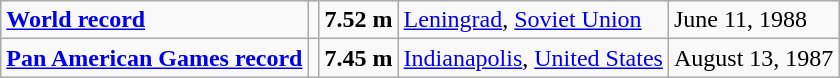<table class="wikitable">
<tr>
<td><strong><a href='#'>World record</a></strong></td>
<td></td>
<td><strong>7.52 m</strong></td>
<td><a href='#'>Leningrad</a>, <a href='#'>Soviet Union</a></td>
<td>June 11, 1988</td>
</tr>
<tr>
<td><strong><a href='#'>Pan American Games record</a></strong></td>
<td></td>
<td><strong>7.45 m</strong></td>
<td><a href='#'>Indianapolis</a>, <a href='#'>United States</a></td>
<td>August 13, 1987</td>
</tr>
</table>
